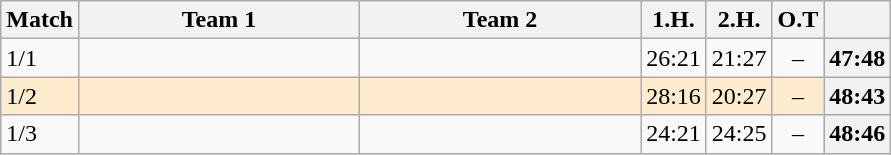<table class="wikitable">
<tr>
<th>Match</th>
<th align="left" width="180">Team 1</th>
<th align="left" width="180">Team 2</th>
<th>1.H.</th>
<th>2.H.</th>
<th>O.T</th>
<th></th>
</tr>
<tr>
<td>1/1</td>
<td></td>
<td></td>
<td>26:21</td>
<td>21:27</td>
<td align="center">–</td>
<th align="center">47:48</th>
</tr>
<tr bgcolor="#FFECCE">
<td>1/2</td>
<td></td>
<td></td>
<td>28:16</td>
<td>20:27</td>
<td align="center">–</td>
<th align="center">48:43</th>
</tr>
<tr>
<td>1/3</td>
<td></td>
<td></td>
<td>24:21</td>
<td>24:25</td>
<td align="center">–</td>
<th align="center">48:46</th>
</tr>
</table>
